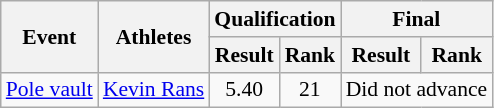<table class="wikitable" border="1" style="font-size:90%">
<tr>
<th rowspan="2">Event</th>
<th rowspan="2">Athletes</th>
<th colspan="2">Qualification</th>
<th colspan="2">Final</th>
</tr>
<tr>
<th>Result</th>
<th>Rank</th>
<th>Result</th>
<th>Rank</th>
</tr>
<tr>
<td><a href='#'>Pole vault</a></td>
<td><a href='#'>Kevin Rans</a></td>
<td align=center>5.40</td>
<td align=center>21</td>
<td align=center colspan=2>Did not advance</td>
</tr>
</table>
